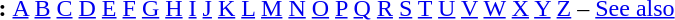<table id="toc" border="0">
<tr>
<th>:</th>
<td><a href='#'>A</a> <a href='#'>B</a> <a href='#'>C</a> <a href='#'>D</a> <a href='#'>E</a> <a href='#'>F</a> <a href='#'>G</a> <a href='#'>H</a> <a href='#'>I</a> <a href='#'>J</a> <a href='#'>K</a> <a href='#'>L</a> <a href='#'>M</a> <a href='#'>N</a> <a href='#'>O</a> <a href='#'>P</a> <a href='#'>Q</a> <a href='#'>R</a> <a href='#'>S</a> <a href='#'>T</a> <a href='#'>U</a> <a href='#'>V</a> <a href='#'>W</a> <a href='#'>X</a> <a href='#'>Y</a> <a href='#'>Z</a> – <a href='#'>See also</a></td>
</tr>
</table>
